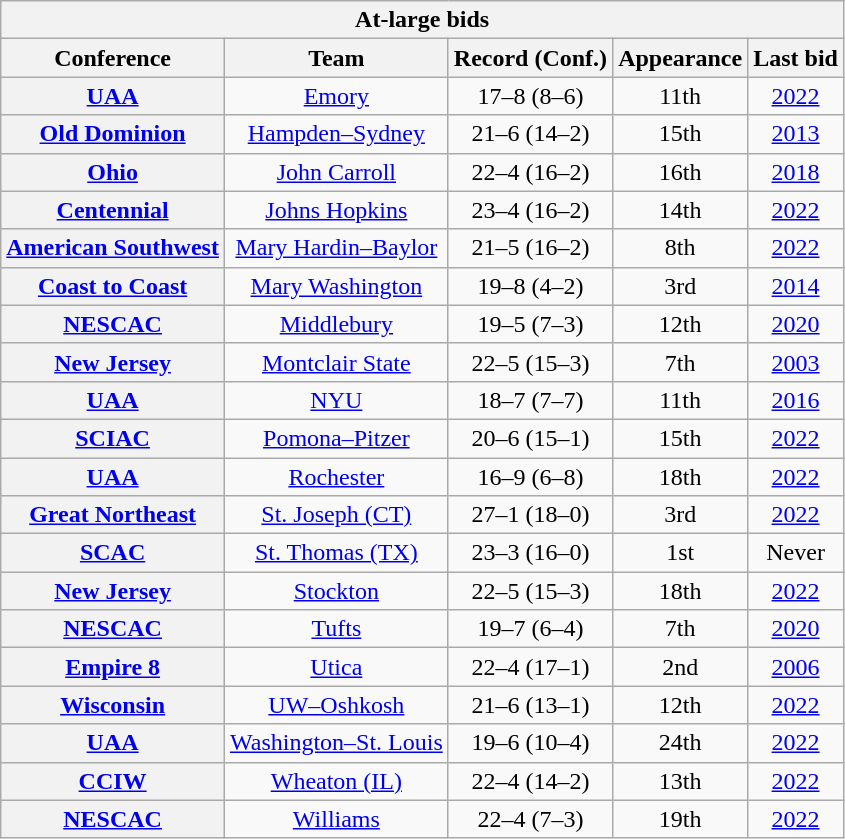<table class="wikitable sortable plainrowheaders" style="text-align:center;">
<tr>
<th colspan="8" style=>At-large bids</th>
</tr>
<tr>
<th scope="col">Conference</th>
<th scope="col">Team</th>
<th scope="col">Record (Conf.)</th>
<th scope="col" data-sort-type="number">Appearance</th>
<th scope="col">Last bid</th>
</tr>
<tr>
<th><a href='#'>UAA</a></th>
<td><a href='#'>Emory</a></td>
<td>17–8 (8–6)</td>
<td>11th</td>
<td><a href='#'>2022</a></td>
</tr>
<tr>
<th><a href='#'>Old Dominion</a></th>
<td><a href='#'>Hampden–Sydney</a></td>
<td>21–6 (14–2)</td>
<td>15th</td>
<td><a href='#'>2013</a></td>
</tr>
<tr>
<th><a href='#'>Ohio</a></th>
<td><a href='#'>John Carroll</a></td>
<td>22–4 (16–2)</td>
<td>16th</td>
<td><a href='#'>2018</a></td>
</tr>
<tr>
<th><a href='#'>Centennial</a></th>
<td><a href='#'>Johns Hopkins</a></td>
<td>23–4 (16–2)</td>
<td>14th</td>
<td><a href='#'>2022</a></td>
</tr>
<tr>
<th><a href='#'>American Southwest</a></th>
<td><a href='#'>Mary Hardin–Baylor</a></td>
<td>21–5 (16–2)</td>
<td>8th</td>
<td><a href='#'>2022</a></td>
</tr>
<tr>
<th><a href='#'>Coast to Coast</a></th>
<td><a href='#'>Mary Washington</a></td>
<td>19–8 (4–2)</td>
<td>3rd</td>
<td><a href='#'>2014</a></td>
</tr>
<tr>
<th><a href='#'>NESCAC</a></th>
<td><a href='#'>Middlebury</a></td>
<td>19–5 (7–3)</td>
<td>12th</td>
<td><a href='#'>2020</a></td>
</tr>
<tr>
<th><a href='#'>New Jersey</a></th>
<td><a href='#'>Montclair State</a></td>
<td>22–5 (15–3)</td>
<td>7th</td>
<td><a href='#'>2003</a></td>
</tr>
<tr>
<th><a href='#'>UAA</a></th>
<td><a href='#'>NYU</a></td>
<td>18–7 (7–7)</td>
<td>11th</td>
<td><a href='#'>2016</a></td>
</tr>
<tr>
<th><a href='#'>SCIAC</a></th>
<td><a href='#'>Pomona–Pitzer</a></td>
<td>20–6 (15–1)</td>
<td>15th</td>
<td><a href='#'>2022</a></td>
</tr>
<tr>
<th><a href='#'>UAA</a></th>
<td><a href='#'>Rochester</a></td>
<td>16–9 (6–8)</td>
<td>18th</td>
<td><a href='#'>2022</a></td>
</tr>
<tr>
<th><a href='#'>Great Northeast</a></th>
<td><a href='#'>St. Joseph (CT)</a></td>
<td>27–1 (18–0)</td>
<td>3rd</td>
<td><a href='#'>2022</a></td>
</tr>
<tr>
<th><a href='#'>SCAC</a></th>
<td><a href='#'>St. Thomas (TX)</a></td>
<td>23–3 (16–0)</td>
<td>1st</td>
<td>Never</td>
</tr>
<tr>
<th><a href='#'>New Jersey</a></th>
<td><a href='#'>Stockton</a></td>
<td>22–5 (15–3)</td>
<td>18th</td>
<td><a href='#'>2022</a></td>
</tr>
<tr>
<th><a href='#'>NESCAC</a></th>
<td><a href='#'>Tufts</a></td>
<td>19–7 (6–4)</td>
<td>7th</td>
<td><a href='#'>2020</a></td>
</tr>
<tr>
<th><a href='#'>Empire 8</a></th>
<td><a href='#'>Utica</a></td>
<td>22–4 (17–1)</td>
<td>2nd</td>
<td><a href='#'>2006</a></td>
</tr>
<tr>
<th><a href='#'>Wisconsin</a></th>
<td><a href='#'>UW–Oshkosh</a></td>
<td>21–6 (13–1)</td>
<td>12th</td>
<td><a href='#'>2022</a></td>
</tr>
<tr>
<th><a href='#'>UAA</a></th>
<td><a href='#'>Washington–St. Louis</a></td>
<td>19–6 (10–4)</td>
<td>24th</td>
<td><a href='#'>2022</a></td>
</tr>
<tr>
<th><a href='#'>CCIW</a></th>
<td><a href='#'>Wheaton (IL)</a></td>
<td>22–4 (14–2)</td>
<td>13th</td>
<td><a href='#'>2022</a></td>
</tr>
<tr>
<th><a href='#'>NESCAC</a></th>
<td><a href='#'>Williams</a></td>
<td>22–4 (7–3)</td>
<td>19th</td>
<td><a href='#'>2022</a></td>
</tr>
</table>
